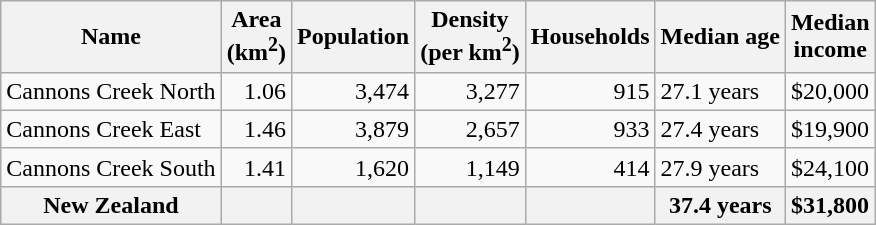<table class="wikitable">
<tr>
<th>Name</th>
<th>Area<br>(km<sup>2</sup>)</th>
<th>Population</th>
<th>Density<br>(per km<sup>2</sup>)</th>
<th>Households</th>
<th>Median age</th>
<th>Median<br>income</th>
</tr>
<tr>
<td>Cannons Creek North</td>
<td style="text-align:right;">1.06</td>
<td style="text-align:right;">3,474</td>
<td style="text-align:right;">3,277</td>
<td style="text-align:right;">915</td>
<td>27.1 years</td>
<td>$20,000</td>
</tr>
<tr>
<td>Cannons Creek East</td>
<td style="text-align:right;">1.46</td>
<td style="text-align:right;">3,879</td>
<td style="text-align:right;">2,657</td>
<td style="text-align:right;">933</td>
<td>27.4 years</td>
<td>$19,900</td>
</tr>
<tr>
<td>Cannons Creek South</td>
<td style="text-align:right;">1.41</td>
<td style="text-align:right;">1,620</td>
<td style="text-align:right;">1,149</td>
<td style="text-align:right;">414</td>
<td>27.9 years</td>
<td>$24,100</td>
</tr>
<tr>
<th>New Zealand</th>
<th></th>
<th></th>
<th></th>
<th></th>
<th>37.4 years</th>
<th style="text-align:left;">$31,800</th>
</tr>
</table>
